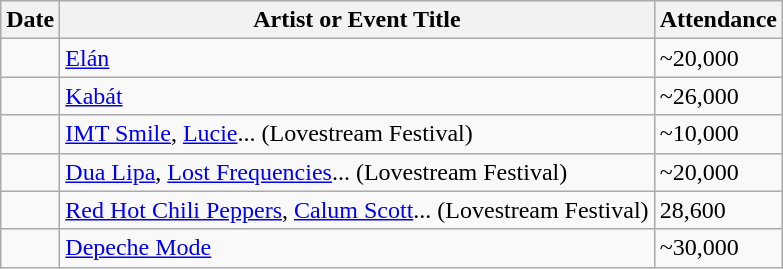<table class="wikitable sortable">
<tr>
<th>Date</th>
<th>Artist or Event Title</th>
<th>Attendance</th>
</tr>
<tr>
<td></td>
<td><a href='#'>Elán</a></td>
<td>~20,000</td>
</tr>
<tr>
<td></td>
<td><a href='#'>Kabát</a></td>
<td>~26,000</td>
</tr>
<tr>
<td></td>
<td><a href='#'>IMT Smile</a>, <a href='#'>Lucie</a>... (Lovestream Festival)</td>
<td>~10,000</td>
</tr>
<tr>
<td></td>
<td><a href='#'>Dua Lipa</a>, <a href='#'>Lost Frequencies</a>... (Lovestream Festival)</td>
<td>~20,000</td>
</tr>
<tr>
<td></td>
<td><a href='#'>Red Hot Chili Peppers</a>, <a href='#'>Calum Scott</a>... (Lovestream Festival)</td>
<td>28,600</td>
</tr>
<tr>
<td></td>
<td><a href='#'>Depeche Mode</a></td>
<td>~30,000 </td>
</tr>
</table>
